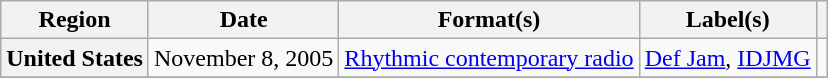<table class="wikitable plainrowheaders">
<tr>
<th scope="col">Region</th>
<th scope="col">Date</th>
<th scope="col">Format(s)</th>
<th scope="col">Label(s)</th>
<th scope="col"></th>
</tr>
<tr>
<th scope="row">United States</th>
<td>November 8, 2005</td>
<td><a href='#'>Rhythmic contemporary radio</a></td>
<td><a href='#'>Def Jam</a>, <a href='#'>IDJMG</a></td>
<td align="center"></td>
</tr>
<tr>
</tr>
</table>
